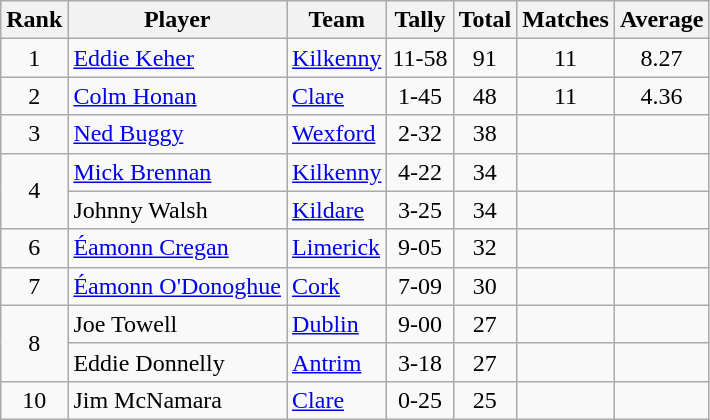<table class="wikitable">
<tr>
<th>Rank</th>
<th>Player</th>
<th>Team</th>
<th>Tally</th>
<th>Total</th>
<th>Matches</th>
<th>Average</th>
</tr>
<tr>
<td rowspan=1 align=center>1</td>
<td><a href='#'>Eddie Keher</a></td>
<td><a href='#'>Kilkenny</a></td>
<td align=center>11-58</td>
<td align=center>91</td>
<td align=center>11</td>
<td align=center>8.27</td>
</tr>
<tr>
<td rowspan=1 align=center>2</td>
<td><a href='#'>Colm Honan</a></td>
<td><a href='#'>Clare</a></td>
<td align=center>1-45</td>
<td align=center>48</td>
<td align=center>11</td>
<td align=center>4.36</td>
</tr>
<tr>
<td rowspan=1 align=center>3</td>
<td><a href='#'>Ned Buggy</a></td>
<td><a href='#'>Wexford</a></td>
<td align=center>2-32</td>
<td align=center>38</td>
<td align=center></td>
<td align=center></td>
</tr>
<tr>
<td rowspan=2 align=center>4</td>
<td><a href='#'>Mick Brennan</a></td>
<td><a href='#'>Kilkenny</a></td>
<td align=center>4-22</td>
<td align=center>34</td>
<td align=center></td>
<td align=center></td>
</tr>
<tr>
<td>Johnny Walsh</td>
<td><a href='#'>Kildare</a></td>
<td align=center>3-25</td>
<td align=center>34</td>
<td align=center></td>
<td align=center></td>
</tr>
<tr>
<td rowspan=1 align=center>6</td>
<td><a href='#'>Éamonn Cregan</a></td>
<td><a href='#'>Limerick</a></td>
<td align=center>9-05</td>
<td align=center>32</td>
<td align=center></td>
<td align=center></td>
</tr>
<tr>
<td rowspan=1 align=center>7</td>
<td><a href='#'>Éamonn O'Donoghue</a></td>
<td><a href='#'>Cork</a></td>
<td align=center>7-09</td>
<td align=center>30</td>
<td align=center></td>
<td align=center></td>
</tr>
<tr>
<td rowspan=2 align=center>8</td>
<td>Joe Towell</td>
<td><a href='#'>Dublin</a></td>
<td align=center>9-00</td>
<td align=center>27</td>
<td align=center></td>
<td align=center></td>
</tr>
<tr>
<td>Eddie Donnelly</td>
<td><a href='#'>Antrim</a></td>
<td align=center>3-18</td>
<td align=center>27</td>
<td align=center></td>
<td align=center></td>
</tr>
<tr>
<td rowspan=1 align=center>10</td>
<td>Jim McNamara</td>
<td><a href='#'>Clare</a></td>
<td align=center>0-25</td>
<td align=center>25</td>
<td align=center></td>
<td align=center></td>
</tr>
</table>
